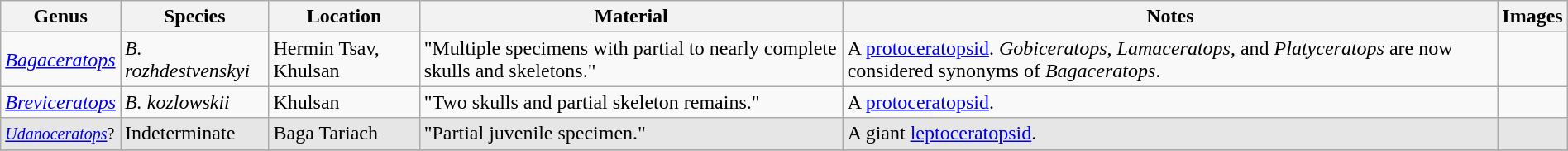<table class="wikitable" align="center" width="100%">
<tr>
<th>Genus</th>
<th>Species</th>
<th>Location</th>
<th>Material</th>
<th>Notes</th>
<th>Images</th>
</tr>
<tr>
<td><em><a href='#'>Bagaceratops</a></em></td>
<td><em>B. rozhdestvenskyi</em></td>
<td>Hermin Tsav, Khulsan</td>
<td>"Multiple specimens with partial to nearly complete skulls and skeletons."</td>
<td>A <a href='#'>protoceratopsid</a>. <em>Gobiceratops</em>, <em>Lamaceratops</em>, and <em>Platyceratops</em> are now considered synonyms of <em>Bagaceratops</em>.</td>
<td></td>
</tr>
<tr>
<td><em><a href='#'>Breviceratops</a></em></td>
<td><em>B. kozlowskii</em></td>
<td>Khulsan</td>
<td>"Two skulls and partial skeleton remains."</td>
<td>A <a href='#'>protoceratopsid</a>.</td>
<td></td>
</tr>
<tr>
<td style="background:#e6e6e6;"><small><em><a href='#'>Udanoceratops</a></em>?</small></td>
<td style="background:#e6e6e6;">Indeterminate</td>
<td style="background:#e6e6e6;">Baga Tariach</td>
<td style="background:#e6e6e6;">"Partial juvenile specimen."</td>
<td style="background:#e6e6e6;">A giant <a href='#'>leptoceratopsid</a>.</td>
<td style="background:#e6e6e6;"></td>
</tr>
<tr>
</tr>
</table>
